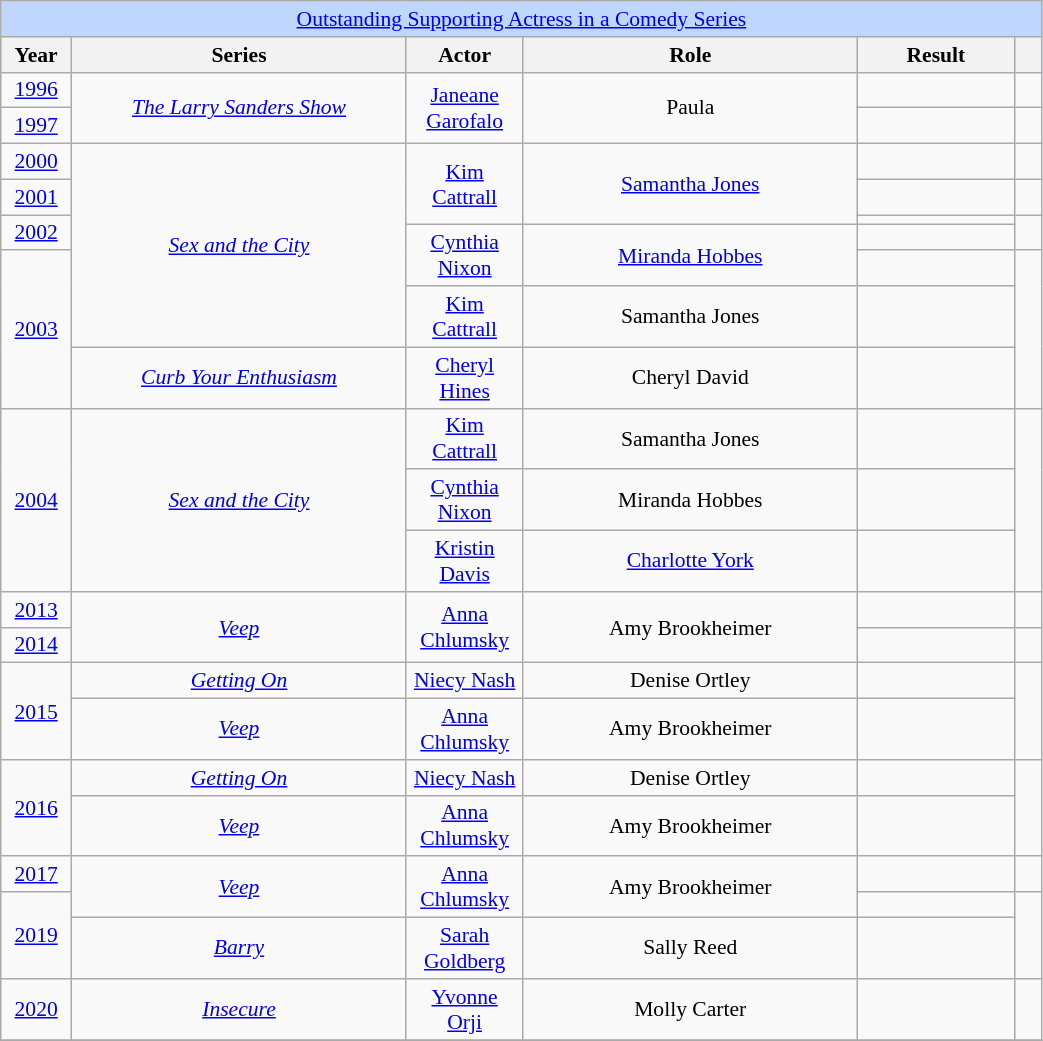<table class="wikitable plainrowheaders" style="text-align: center; font-size: 90%" width=55%>
<tr ---- bgcolor="#bfd7ff">
<td colspan=6 align=center><a href='#'>Outstanding Supporting Actress in a Comedy Series</a></td>
</tr>
<tr ---- bgcolor="#bfd7ff">
<th scope="col" style="width:1%;">Year</th>
<th scope="col" style="width:12%;">Series</th>
<th scope="col" style="width:1%;">Actor</th>
<th scope="col" style="width:12%;">Role</th>
<th scope="col" style="width:5%;">Result</th>
<th scope="col" style="width:1%;"></th>
</tr>
<tr>
<td><a href='#'>1996</a></td>
<td rowspan="2"><em><a href='#'>The Larry Sanders Show</a></em></td>
<td rowspan="2"><a href='#'>Janeane Garofalo</a></td>
<td rowspan="2">Paula</td>
<td></td>
<td></td>
</tr>
<tr>
<td><a href='#'>1997</a></td>
<td></td>
<td></td>
</tr>
<tr>
<td><a href='#'>2000</a></td>
<td rowspan="6"><em><a href='#'>Sex and the City</a></em></td>
<td rowspan="3"><a href='#'>Kim Cattrall</a></td>
<td rowspan="3"><a href='#'>Samantha Jones</a></td>
<td></td>
<td></td>
</tr>
<tr>
<td><a href='#'>2001</a></td>
<td></td>
<td></td>
</tr>
<tr>
<td rowspan="2"><a href='#'>2002</a></td>
<td></td>
<td rowspan="2"></td>
</tr>
<tr>
<td rowspan="2"><a href='#'>Cynthia Nixon</a></td>
<td rowspan="2"><a href='#'>Miranda Hobbes</a></td>
<td></td>
</tr>
<tr>
<td rowspan="3"><a href='#'>2003</a></td>
<td></td>
<td rowspan="3"></td>
</tr>
<tr>
<td><a href='#'>Kim Cattrall</a></td>
<td>Samantha Jones</td>
<td></td>
</tr>
<tr>
<td><em><a href='#'>Curb Your Enthusiasm</a></em></td>
<td><a href='#'>Cheryl Hines</a></td>
<td>Cheryl David</td>
<td></td>
</tr>
<tr>
<td rowspan="3"><a href='#'>2004</a></td>
<td rowspan="3"><em><a href='#'>Sex and the City</a></em></td>
<td><a href='#'>Kim Cattrall</a></td>
<td>Samantha Jones</td>
<td></td>
<td rowspan="3"></td>
</tr>
<tr>
<td><a href='#'>Cynthia Nixon</a></td>
<td>Miranda Hobbes</td>
<td></td>
</tr>
<tr>
<td><a href='#'>Kristin Davis</a></td>
<td><a href='#'>Charlotte York</a></td>
<td></td>
</tr>
<tr>
<td><a href='#'>2013</a></td>
<td rowspan="2"><em><a href='#'>Veep</a></em></td>
<td rowspan="2"><a href='#'>Anna Chlumsky</a></td>
<td rowspan="2">Amy Brookheimer</td>
<td></td>
<td></td>
</tr>
<tr>
<td><a href='#'>2014</a></td>
<td></td>
<td></td>
</tr>
<tr>
<td rowspan="2"><a href='#'>2015</a></td>
<td><a href='#'><em>Getting On</em></a></td>
<td><a href='#'>Niecy Nash</a></td>
<td>Denise Ortley</td>
<td></td>
<td rowspan="2"></td>
</tr>
<tr>
<td><em><a href='#'>Veep</a></em></td>
<td><a href='#'>Anna Chlumsky</a></td>
<td>Amy Brookheimer</td>
<td></td>
</tr>
<tr>
<td rowspan="2"><a href='#'>2016</a></td>
<td><a href='#'><em>Getting On</em></a></td>
<td><a href='#'>Niecy Nash</a></td>
<td>Denise Ortley</td>
<td></td>
<td rowspan="2"></td>
</tr>
<tr>
<td><em><a href='#'>Veep</a></em></td>
<td><a href='#'>Anna Chlumsky</a></td>
<td>Amy Brookheimer</td>
<td></td>
</tr>
<tr>
<td><a href='#'>2017</a></td>
<td rowspan="2"><em><a href='#'>Veep</a></em></td>
<td rowspan="2"><a href='#'>Anna Chlumsky</a></td>
<td rowspan="2">Amy Brookheimer</td>
<td></td>
<td></td>
</tr>
<tr>
<td rowspan="2"><a href='#'>2019</a></td>
<td></td>
<td rowspan="2"></td>
</tr>
<tr>
<td><a href='#'><em>Barry</em></a></td>
<td><a href='#'>Sarah Goldberg</a></td>
<td>Sally Reed</td>
<td></td>
</tr>
<tr>
<td><a href='#'>2020</a></td>
<td><a href='#'><em>Insecure</em></a></td>
<td><a href='#'>Yvonne Orji</a></td>
<td>Molly Carter</td>
<td></td>
<td></td>
</tr>
<tr>
</tr>
</table>
